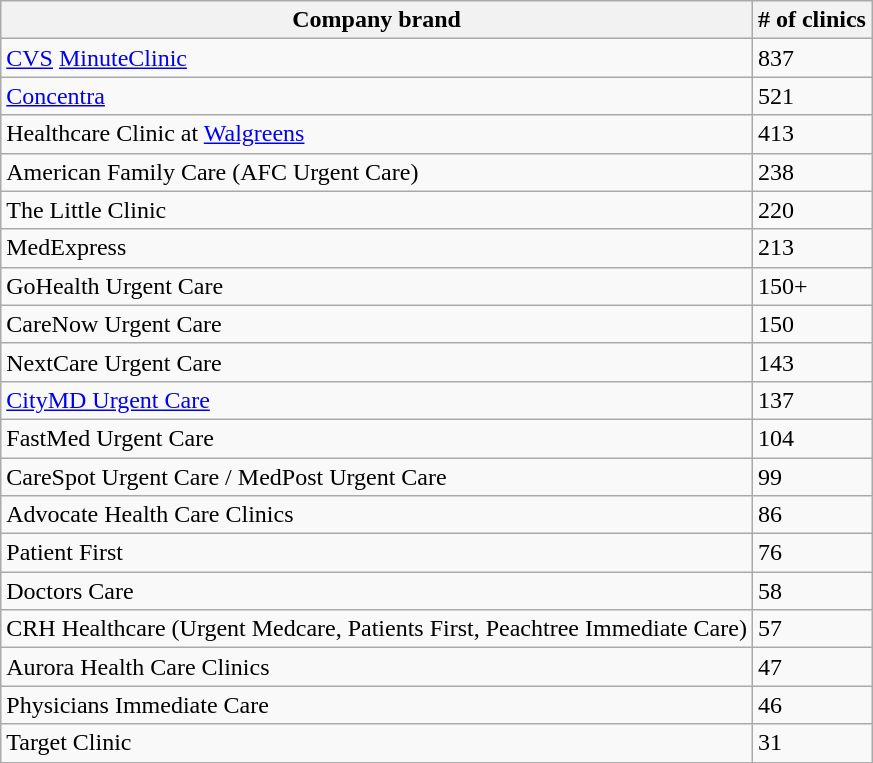<table class="wikitable sortable">
<tr MD1 Stop Urgent Care>
<th>Company brand</th>
<th># of clinics</th>
</tr>
<tr>
<td><a href='#'>CVS</a> <a href='#'>MinuteClinic</a></td>
<td>837</td>
</tr>
<tr>
<td><a href='#'>Concentra</a></td>
<td>521</td>
</tr>
<tr>
<td>Healthcare Clinic at <a href='#'>Walgreens</a></td>
<td>413</td>
</tr>
<tr>
<td>American Family Care (AFC Urgent Care)</td>
<td>238</td>
</tr>
<tr>
<td>The Little Clinic</td>
<td>220</td>
</tr>
<tr>
<td>MedExpress</td>
<td>213</td>
</tr>
<tr>
<td>GoHealth Urgent Care</td>
<td>150+</td>
</tr>
<tr>
<td>CareNow Urgent Care</td>
<td>150</td>
</tr>
<tr MD1 Stop Urgent Care>
<td>NextCare Urgent Care</td>
<td>143</td>
</tr>
<tr>
<td><a href='#'>CityMD Urgent Care</a></td>
<td>137</td>
</tr>
<tr>
<td>FastMed Urgent Care</td>
<td>104</td>
</tr>
<tr>
<td>CareSpot Urgent Care / MedPost Urgent Care</td>
<td>99</td>
</tr>
<tr>
<td>Advocate Health Care Clinics</td>
<td>86</td>
</tr>
<tr>
<td>Patient First</td>
<td>76</td>
</tr>
<tr>
<td>Doctors Care</td>
<td>58</td>
</tr>
<tr>
<td>CRH Healthcare (Urgent Medcare, Patients First, Peachtree Immediate Care)</td>
<td>57</td>
</tr>
<tr>
<td>Aurora Health Care Clinics</td>
<td>47</td>
</tr>
<tr>
<td>Physicians Immediate Care</td>
<td>46</td>
</tr>
<tr>
<td>Target Clinic</td>
<td>31</td>
</tr>
</table>
